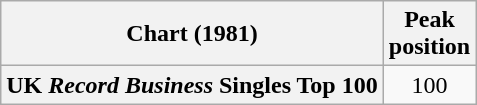<table class="wikitable plainrowheaders" style="text-align:center">
<tr>
<th>Chart (1981)</th>
<th align="center">Peak<br>position</th>
</tr>
<tr>
<th scope="row">UK <em>Record Business</em> Singles Top 100</th>
<td style="text-align:center;">100</td>
</tr>
</table>
